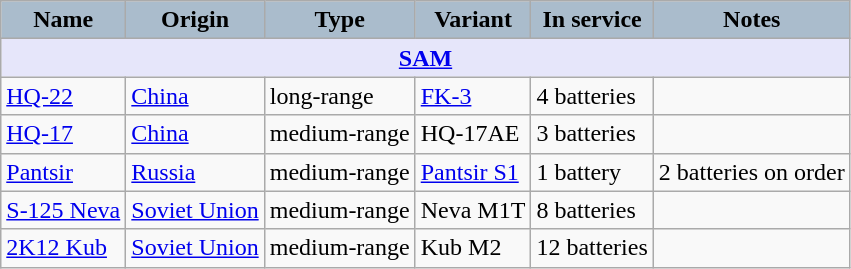<table class="wikitable">
<tr>
<th style="text-align:center; background:#aabccc;">Name</th>
<th style="text-align: center; background:#aabccc;">Origin</th>
<th style="text-align:l center; background:#aabccc;">Type</th>
<th style="text-align:l center; background:#aabccc;">Variant</th>
<th style="text-align:l center; background:#aabccc;">In service</th>
<th style="text-align: center; background:#aabccc;">Notes</th>
</tr>
<tr>
<th colspan="6" style="align: center; background: lavender;"><a href='#'>SAM</a></th>
</tr>
<tr>
<td><a href='#'>HQ-22</a></td>
<td><a href='#'>China</a></td>
<td>long-range</td>
<td><a href='#'>FK-3</a></td>
<td>4 batteries</td>
<td></td>
</tr>
<tr>
<td><a href='#'>HQ-17</a></td>
<td><a href='#'>China</a></td>
<td>medium-range</td>
<td>HQ-17AE</td>
<td>3 batteries</td>
</tr>
<tr>
<td><a href='#'>Pantsir</a></td>
<td><a href='#'>Russia</a></td>
<td>medium-range</td>
<td><a href='#'>Pantsir S1</a></td>
<td>1 battery</td>
<td>2 batteries on order</td>
</tr>
<tr>
<td><a href='#'>S-125 Neva</a></td>
<td><a href='#'>Soviet Union</a></td>
<td>medium-range</td>
<td>Neva M1T</td>
<td>8 batteries</td>
<td></td>
</tr>
<tr>
<td><a href='#'>2K12 Kub</a></td>
<td><a href='#'>Soviet Union</a></td>
<td>medium-range</td>
<td>Kub M2</td>
<td>12 batteries</td>
<td></td>
</tr>
</table>
